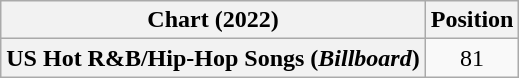<table class="wikitable plainrowheaders" style="text-align:center">
<tr>
<th scope="col">Chart (2022)</th>
<th scope="col">Position</th>
</tr>
<tr>
<th scope="row">US Hot R&B/Hip-Hop Songs (<em>Billboard</em>)</th>
<td>81</td>
</tr>
</table>
